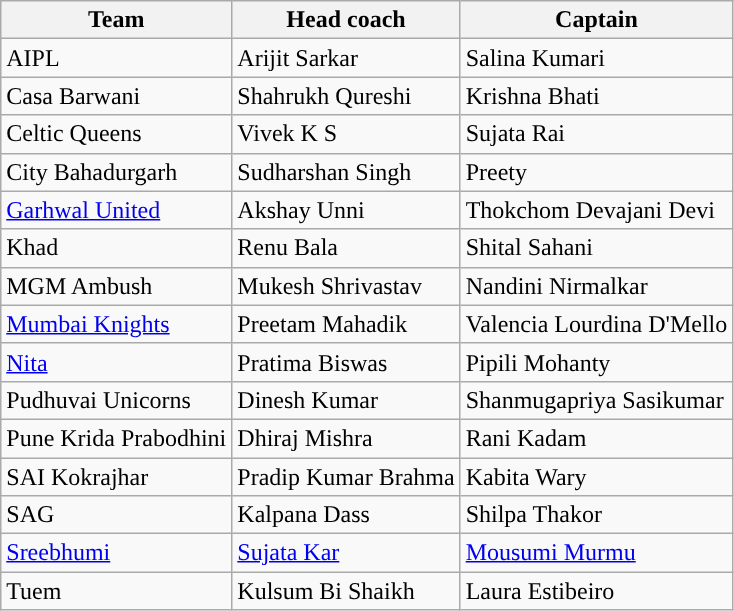<table class="wikitable sortable" style="text-align: left">
<tr>
<th scope=col>Team</th>
<th scope=col>Head coach</th>
<th scope=col>Captain</th>
</tr>
<tr>
<td>AIPL</td>
<td> Arijit Sarkar</td>
<td> Salina Kumari</td>
</tr>
<tr>
<td>Casa Barwani</td>
<td> Shahrukh Qureshi</td>
<td> Krishna Bhati</td>
</tr>
<tr>
<td>Celtic Queens</td>
<td> Vivek K S</td>
<td> Sujata Rai</td>
</tr>
<tr>
<td>City Bahadurgarh</td>
<td> Sudharshan Singh</td>
<td> Preety</td>
</tr>
<tr>
<td><a href='#'>Garhwal United</a></td>
<td> Akshay Unni</td>
<td> Thokchom Devajani Devi</td>
</tr>
<tr>
<td>Khad</td>
<td> Renu Bala</td>
<td> Shital Sahani</td>
</tr>
<tr>
<td>MGM Ambush</td>
<td> Mukesh Shrivastav</td>
<td> Nandini Nirmalkar</td>
</tr>
<tr>
<td><a href='#'>Mumbai Knights</a></td>
<td> Preetam Mahadik</td>
<td> Valencia Lourdina D'Mello</td>
</tr>
<tr>
<td><a href='#'>Nita</a></td>
<td> Pratima Biswas</td>
<td> Pipili Mohanty</td>
</tr>
<tr>
<td>Pudhuvai Unicorns</td>
<td> Dinesh Kumar</td>
<td> Shanmugapriya Sasikumar</td>
</tr>
<tr>
<td>Pune Krida Prabodhini</td>
<td> Dhiraj Mishra</td>
<td> Rani Kadam</td>
</tr>
<tr>
<td>SAI Kokrajhar</td>
<td> Pradip Kumar Brahma</td>
<td> Kabita Wary</td>
</tr>
<tr>
<td>SAG</td>
<td> Kalpana Dass</td>
<td> Shilpa Thakor</td>
</tr>
<tr>
<td><a href='#'>Sreebhumi</a></td>
<td> <a href='#'>Sujata Kar</a></td>
<td> <a href='#'>Mousumi Murmu</a></td>
</tr>
<tr>
<td>Tuem</td>
<td> Kulsum Bi Shaikh</td>
<td> Laura Estibeiro</td>
</tr>
</table>
